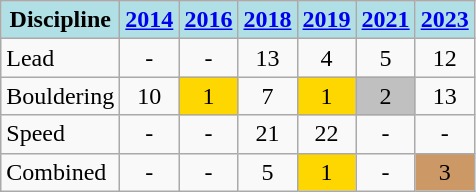<table class="wikitable" style="text-align: center">
<tr>
<th style="background: #b0e0e6">Discipline</th>
<th style="background: #b0e0e6"><a href='#'>2014</a></th>
<th style="background: #b0e0e6"><a href='#'>2016</a></th>
<th style="background: #b0e0e6"><a href='#'>2018</a></th>
<th style="background: #b0e0e6"><a href='#'>2019</a></th>
<th style="background: #b0e0e6"><a href='#'>2021</a></th>
<th style="background: #b0e0e6"><a href='#'>2023</a></th>
</tr>
<tr>
<td align="left">Lead</td>
<td>-</td>
<td>-</td>
<td>13</td>
<td>4</td>
<td>5</td>
<td>12</td>
</tr>
<tr>
<td align="left">Bouldering</td>
<td>10</td>
<td style="background: gold">1</td>
<td>7</td>
<td style="background: gold">1</td>
<td style="background: silver">2</td>
<td>13</td>
</tr>
<tr>
<td align="left">Speed</td>
<td>-</td>
<td>-</td>
<td>21</td>
<td>22</td>
<td>-</td>
<td>-</td>
</tr>
<tr>
<td align="left">Combined</td>
<td>-</td>
<td>-</td>
<td>5</td>
<td style="background: gold">1</td>
<td>-</td>
<td style="background: #cc9966;">3</td>
</tr>
</table>
